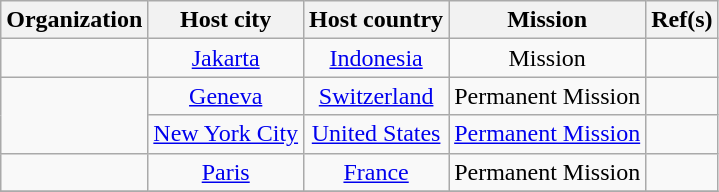<table class="wikitable" style="text-align:center;">
<tr>
<th>Organization</th>
<th>Host city</th>
<th>Host country</th>
<th>Mission</th>
<th>Ref(s)</th>
</tr>
<tr>
<td></td>
<td><a href='#'>Jakarta</a></td>
<td><a href='#'>Indonesia</a></td>
<td>Mission</td>
<td></td>
</tr>
<tr>
<td rowspan=2></td>
<td><a href='#'>Geneva</a></td>
<td><a href='#'>Switzerland</a></td>
<td>Permanent Mission</td>
<td></td>
</tr>
<tr>
<td><a href='#'>New York City</a></td>
<td><a href='#'>United States</a></td>
<td><a href='#'>Permanent Mission</a></td>
<td></td>
</tr>
<tr>
<td></td>
<td><a href='#'>Paris</a></td>
<td><a href='#'>France</a></td>
<td>Permanent Mission</td>
<td></td>
</tr>
<tr>
</tr>
</table>
